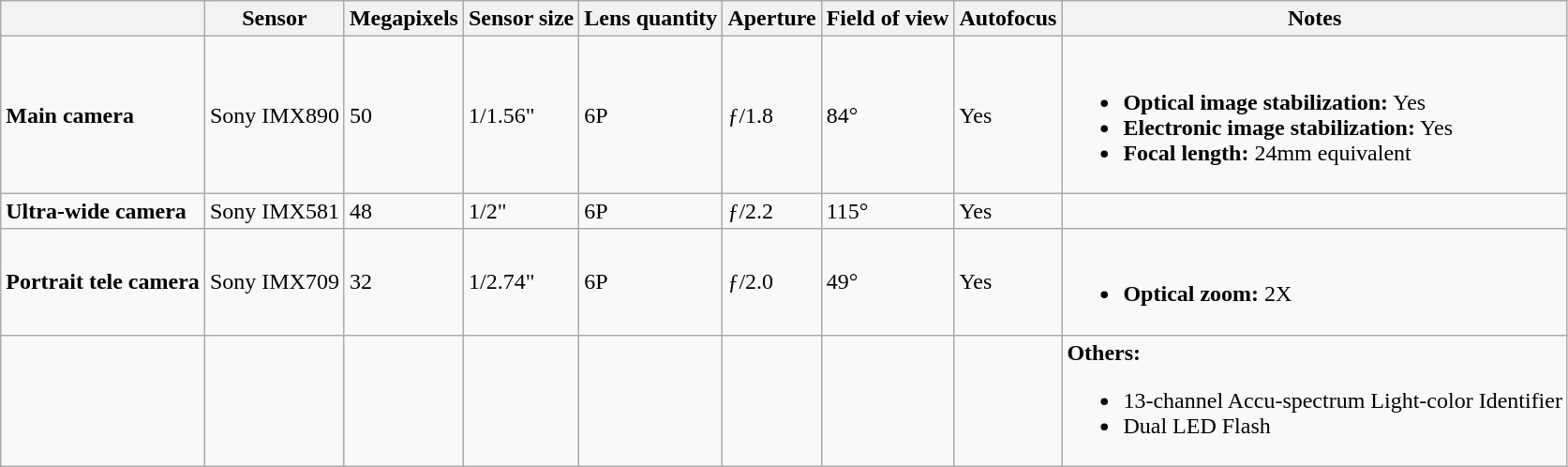<table class="wikitable mw-collapsible mw-collapsed">
<tr>
<th></th>
<th>Sensor</th>
<th>Megapixels</th>
<th>Sensor size</th>
<th>Lens quantity</th>
<th>Aperture</th>
<th>Field of view</th>
<th>Autofocus</th>
<th>Notes</th>
</tr>
<tr>
<td><strong>Main camera</strong></td>
<td>Sony IMX890</td>
<td>50</td>
<td>1/1.56"</td>
<td>6P</td>
<td>ƒ/1.8</td>
<td>84°</td>
<td>Yes</td>
<td><br><ul><li><strong>Optical image stabilization:</strong> Yes</li><li><strong>Electronic image stabilization:</strong> Yes</li><li><strong>Focal length:</strong> 24mm equivalent</li></ul></td>
</tr>
<tr>
<td><strong>Ultra-wide camera</strong></td>
<td>Sony IMX581</td>
<td>48</td>
<td>1/2"</td>
<td>6P</td>
<td>ƒ/2.2</td>
<td>115°</td>
<td>Yes</td>
<td></td>
</tr>
<tr>
<td><strong>Portrait tele camera</strong></td>
<td>Sony IMX709</td>
<td>32</td>
<td>1/2.74"</td>
<td>6P</td>
<td>ƒ/2.0</td>
<td>49°</td>
<td>Yes</td>
<td><br><ul><li><strong>Optical zoom:</strong> 2X</li></ul></td>
</tr>
<tr>
<td></td>
<td></td>
<td></td>
<td></td>
<td></td>
<td></td>
<td></td>
<td></td>
<td><strong>Others:</strong><br><ul><li>13-channel Accu-spectrum Light-color Identifier</li><li>Dual LED Flash</li></ul></td>
</tr>
</table>
